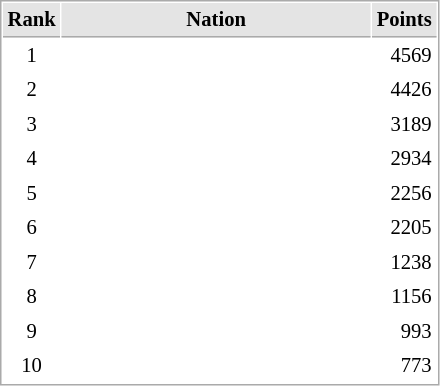<table cellspacing="1" cellpadding="3" style="border:1px solid #AAAAAA; font-size:86%;">
<tr bgcolor="#E4E4E4">
<th style="border-bottom:1px solid #AAAAAA" width=10>Rank</th>
<th style="border-bottom:1px solid #AAAAAA" width=200>Nation</th>
<th style="border-bottom:1px solid #AAAAAA" width=20 align=right>Points</th>
</tr>
<tr>
<td align=center>1</td>
<td><strong></strong></td>
<td align=right>4569</td>
</tr>
<tr>
<td align=center>2</td>
<td></td>
<td align=right>4426</td>
</tr>
<tr>
<td align=center>3</td>
<td></td>
<td align=right>3189</td>
</tr>
<tr>
<td align=center>4</td>
<td></td>
<td align=right>2934</td>
</tr>
<tr>
<td align=center>5</td>
<td></td>
<td align=right>2256</td>
</tr>
<tr>
<td align=center>6</td>
<td></td>
<td align=right>2205</td>
</tr>
<tr>
<td align=center>7</td>
<td></td>
<td align=right>1238</td>
</tr>
<tr>
<td align=center>8</td>
<td></td>
<td align=right>1156</td>
</tr>
<tr>
<td align=center>9</td>
<td></td>
<td align=right>993</td>
</tr>
<tr>
<td align=center>10</td>
<td>  </td>
<td align=right>773</td>
</tr>
</table>
